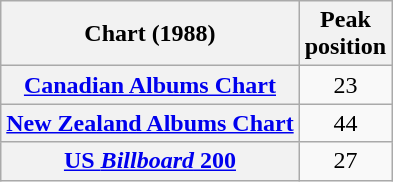<table class="wikitable plainrowheaders sortable">
<tr>
<th>Chart (1988)</th>
<th>Peak<br>position</th>
</tr>
<tr>
<th scope="row"><a href='#'>Canadian Albums Chart</a></th>
<td style="text-align:center;">23</td>
</tr>
<tr>
<th scope="row"><a href='#'>New Zealand Albums Chart</a></th>
<td style="text-align:center;">44</td>
</tr>
<tr>
<th scope="row"><a href='#'>US <em>Billboard</em> 200</a></th>
<td style="text-align:center;">27</td>
</tr>
</table>
